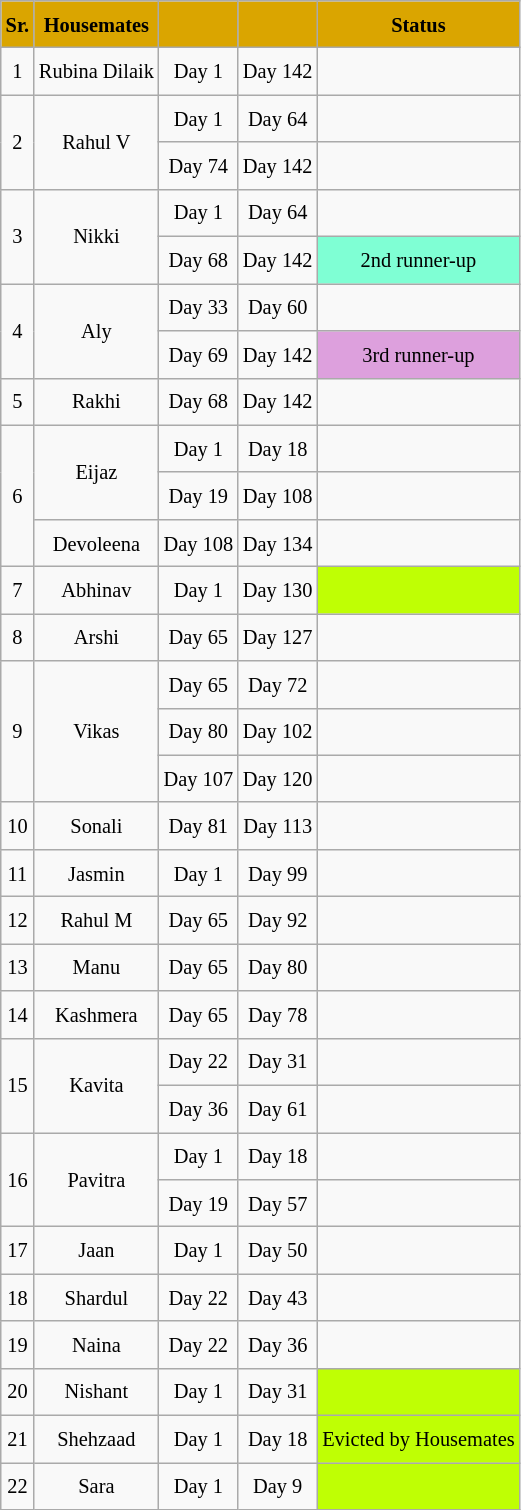<table class="wikitable sortable" style=" text-align:center; font-size:85%; line-height:25px; width:auto;">
<tr>
<td scope="col" style="background:#DAA500"><strong>Sr.</strong></td>
<th scope="col" style="background:#DAA500"><strong>Housemates</strong></th>
<th scope="col" style="background:#DAA500"><strong></strong></th>
<td style="background:#DAA500"></td>
<th scope="col" style="background:#DAA500">Status<br></th>
</tr>
<tr>
<td>1</td>
<td>Rubina Dilaik</td>
<td>Day 1</td>
<td>Day 142</td>
<td></td>
</tr>
<tr>
<td rowspan="2">2</td>
<td rowspan="2">Rahul V</td>
<td>Day 1</td>
<td>Day 64</td>
<td></td>
</tr>
<tr>
<td>Day 74</td>
<td>Day 142</td>
<td></td>
</tr>
<tr>
<td rowspan="2">3</td>
<td rowspan="2">Nikki</td>
<td>Day 1</td>
<td>Day 64</td>
<td></td>
</tr>
<tr>
<td>Day 68</td>
<td>Day 142</td>
<td style="background:#7FFFD4;">2nd runner-up</td>
</tr>
<tr>
<td rowspan="2">4</td>
<td rowspan="2">Aly</td>
<td>Day 33</td>
<td>Day 60</td>
<td></td>
</tr>
<tr>
<td>Day 69</td>
<td>Day 142</td>
<td style="background:#DDA0DD;">3rd runner-up</td>
</tr>
<tr>
<td>5</td>
<td>Rakhi</td>
<td>Day 68</td>
<td>Day 142</td>
<td></td>
</tr>
<tr>
<td rowspan="3">6</td>
<td rowspan="2">Eijaz</td>
<td>Day 1</td>
<td>Day 18</td>
<td></td>
</tr>
<tr>
<td>Day 19</td>
<td>Day 108</td>
<td></td>
</tr>
<tr>
<td>Devoleena</td>
<td>Day 108</td>
<td>Day 134</td>
<td></td>
</tr>
<tr>
<td>7</td>
<td>Abhinav</td>
<td>Day 1</td>
<td>Day 130</td>
<td style="background:#BFFF04;"></td>
</tr>
<tr>
<td>8</td>
<td>Arshi</td>
<td>Day 65</td>
<td>Day 127</td>
<td></td>
</tr>
<tr>
<td rowspan="3">9</td>
<td rowspan="3">Vikas</td>
<td>Day 65</td>
<td>Day 72</td>
<td></td>
</tr>
<tr>
<td>Day 80</td>
<td>Day 102</td>
<td></td>
</tr>
<tr>
<td>Day 107</td>
<td>Day 120</td>
<td></td>
</tr>
<tr>
<td>10</td>
<td>Sonali</td>
<td>Day 81</td>
<td>Day 113</td>
<td></td>
</tr>
<tr>
<td>11</td>
<td>Jasmin</td>
<td>Day 1</td>
<td>Day 99</td>
<td></td>
</tr>
<tr>
<td>12</td>
<td>Rahul M</td>
<td>Day 65</td>
<td>Day 92</td>
<td></td>
</tr>
<tr>
<td>13</td>
<td>Manu</td>
<td>Day 65</td>
<td>Day 80</td>
<td></td>
</tr>
<tr>
<td>14</td>
<td>Kashmera</td>
<td>Day 65</td>
<td>Day 78</td>
<td></td>
</tr>
<tr>
<td rowspan="2">15</td>
<td rowspan="2">Kavita</td>
<td>Day 22</td>
<td>Day 31</td>
<td></td>
</tr>
<tr>
<td>Day 36</td>
<td>Day 61</td>
<td></td>
</tr>
<tr>
<td rowspan="2">16</td>
<td rowspan="2">Pavitra</td>
<td>Day 1</td>
<td>Day 18</td>
<td></td>
</tr>
<tr>
<td>Day 19</td>
<td>Day 57</td>
<td></td>
</tr>
<tr>
<td>17</td>
<td>Jaan</td>
<td>Day 1</td>
<td>Day 50</td>
<td></td>
</tr>
<tr>
<td>18</td>
<td>Shardul</td>
<td>Day 22</td>
<td>Day 43</td>
<td></td>
</tr>
<tr>
<td>19</td>
<td>Naina</td>
<td>Day 22</td>
<td>Day 36</td>
<td></td>
</tr>
<tr>
<td>20</td>
<td>Nishant</td>
<td>Day 1</td>
<td>Day 31</td>
<td style="background:#BFFF04;"></td>
</tr>
<tr>
<td>21</td>
<td>Shehzaad</td>
<td>Day 1</td>
<td>Day 18</td>
<td style="background:#BFFF04;">Evicted by Housemates</td>
</tr>
<tr>
<td>22</td>
<td>Sara</td>
<td>Day 1</td>
<td>Day 9</td>
<td style="background:#BFFF04;"></td>
</tr>
</table>
